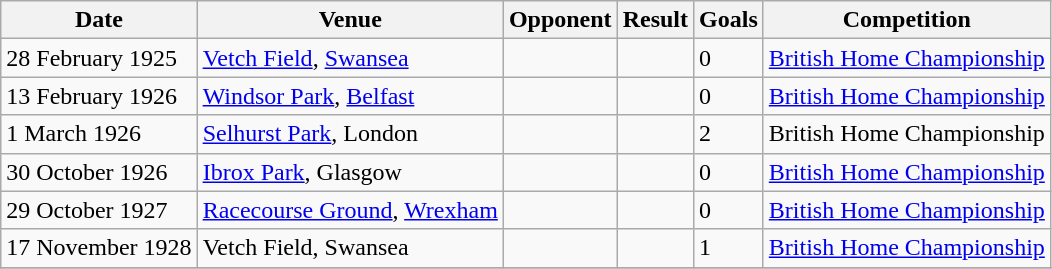<table class="wikitable">
<tr>
<th>Date</th>
<th>Venue</th>
<th>Opponent</th>
<th>Result</th>
<th>Goals</th>
<th>Competition</th>
</tr>
<tr>
<td>28 February 1925</td>
<td><a href='#'>Vetch Field</a>, <a href='#'>Swansea</a></td>
<td></td>
<td></td>
<td>0</td>
<td><a href='#'>British Home Championship</a></td>
</tr>
<tr>
<td>13 February 1926</td>
<td><a href='#'>Windsor Park</a>, <a href='#'>Belfast</a></td>
<td></td>
<td></td>
<td>0</td>
<td><a href='#'>British Home Championship</a></td>
</tr>
<tr>
<td>1 March 1926</td>
<td><a href='#'>Selhurst Park</a>, London</td>
<td></td>
<td></td>
<td>2</td>
<td>British Home Championship</td>
</tr>
<tr>
<td>30 October 1926</td>
<td><a href='#'>Ibrox Park</a>, Glasgow</td>
<td></td>
<td></td>
<td>0</td>
<td><a href='#'>British Home Championship</a></td>
</tr>
<tr>
<td>29 October 1927</td>
<td><a href='#'>Racecourse Ground</a>, <a href='#'>Wrexham</a></td>
<td></td>
<td></td>
<td>0</td>
<td><a href='#'>British Home Championship</a></td>
</tr>
<tr>
<td>17 November 1928</td>
<td>Vetch Field, Swansea</td>
<td></td>
<td></td>
<td>1</td>
<td><a href='#'>British Home Championship</a></td>
</tr>
<tr>
</tr>
</table>
